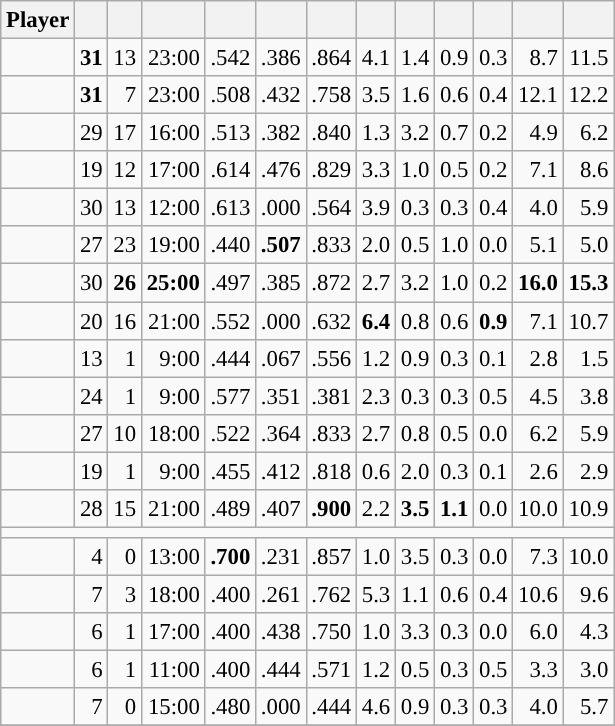<table class="wikitable sortable" style="font-size:95%; text-align:right;">
<tr>
<th>Player</th>
<th></th>
<th></th>
<th></th>
<th></th>
<th></th>
<th></th>
<th></th>
<th></th>
<th></th>
<th></th>
<th></th>
<th></th>
</tr>
<tr>
<td><strong></strong></td>
<td><strong>31</strong></td>
<td>13</td>
<td>23:00</td>
<td>.542</td>
<td>.386</td>
<td>.864</td>
<td>4.1</td>
<td>1.4</td>
<td>0.9</td>
<td>0.3</td>
<td>8.7</td>
<td>11.5</td>
</tr>
<tr>
<td><strong></strong></td>
<td><strong>31</strong></td>
<td>7</td>
<td>23:00</td>
<td>.508</td>
<td>.432</td>
<td>.758</td>
<td>3.5</td>
<td>1.6</td>
<td>0.6</td>
<td>0.4</td>
<td>12.1</td>
<td>12.2</td>
</tr>
<tr>
<td><strong></strong></td>
<td>29</td>
<td>17</td>
<td>16:00</td>
<td>.513</td>
<td>.382</td>
<td>.840</td>
<td>1.3</td>
<td>3.2</td>
<td>0.7</td>
<td>0.2</td>
<td>4.9</td>
<td>6.2</td>
</tr>
<tr>
<td><strong></strong></td>
<td>19</td>
<td>12</td>
<td>17:00</td>
<td>.614</td>
<td>.476</td>
<td>.829</td>
<td>3.3</td>
<td>1.0</td>
<td>0.5</td>
<td>0.2</td>
<td>7.1</td>
<td>8.6</td>
</tr>
<tr>
<td><strong></strong></td>
<td>30</td>
<td>13</td>
<td>12:00</td>
<td>.613</td>
<td>.000</td>
<td>.564</td>
<td>3.9</td>
<td>0.3</td>
<td>0.3</td>
<td>0.4</td>
<td>4.0</td>
<td>5.9</td>
</tr>
<tr>
<td><strong></strong></td>
<td>27</td>
<td>23</td>
<td>19:00</td>
<td>.440</td>
<td><strong>.507</strong></td>
<td>.833</td>
<td>2.0</td>
<td>0.5</td>
<td>1.0</td>
<td>0.0</td>
<td>5.1</td>
<td>5.0</td>
</tr>
<tr>
<td><strong></strong></td>
<td>30</td>
<td><strong>26</strong></td>
<td><strong>25:00</strong></td>
<td>.497</td>
<td>.385</td>
<td>.872</td>
<td>2.7</td>
<td>3.2</td>
<td>1.0</td>
<td>0.2</td>
<td><strong>16.0</strong></td>
<td><strong>15.3</strong></td>
</tr>
<tr>
<td><strong></strong></td>
<td>20</td>
<td>16</td>
<td>21:00</td>
<td>.552</td>
<td>.000</td>
<td>.632</td>
<td><strong>6.4</strong></td>
<td>0.8</td>
<td>0.6</td>
<td><strong>0.9</strong></td>
<td>7.1</td>
<td>10.7</td>
</tr>
<tr>
<td><strong></strong></td>
<td>13</td>
<td>1</td>
<td>9:00</td>
<td>.444</td>
<td>.067</td>
<td>.556</td>
<td>1.2</td>
<td>0.9</td>
<td>0.3</td>
<td>0.1</td>
<td>2.8</td>
<td>1.5</td>
</tr>
<tr>
<td><strong></strong></td>
<td>24</td>
<td>1</td>
<td>9:00</td>
<td>.577</td>
<td>.351</td>
<td>.381</td>
<td>2.3</td>
<td>0.3</td>
<td>0.3</td>
<td>0.5</td>
<td>4.5</td>
<td>3.8</td>
</tr>
<tr>
<td><strong></strong></td>
<td>27</td>
<td>10</td>
<td>18:00</td>
<td>.522</td>
<td>.364</td>
<td>.833</td>
<td>2.7</td>
<td>0.8</td>
<td>0.5</td>
<td>0.0</td>
<td>6.2</td>
<td>5.9</td>
</tr>
<tr>
<td><strong></strong></td>
<td>19</td>
<td>1</td>
<td>9:00</td>
<td>.455</td>
<td>.412</td>
<td>.818</td>
<td>0.6</td>
<td>2.0</td>
<td>0.3</td>
<td>0.1</td>
<td>2.6</td>
<td>2.9</td>
</tr>
<tr>
<td><strong></strong></td>
<td>28</td>
<td>15</td>
<td>21:00</td>
<td>.489</td>
<td>.407</td>
<td><strong>.900</strong></td>
<td>2.2</td>
<td><strong>3.5</strong></td>
<td><strong>1.1</strong></td>
<td>0.0</td>
<td>10.0</td>
<td>10.9</td>
</tr>
<tr class="sortbottom">
<td colspan=13></td>
</tr>
<tr>
<td><em></em></td>
<td>4</td>
<td>0</td>
<td>13:00</td>
<td><strong>.700</strong></td>
<td>.231</td>
<td>.857</td>
<td>1.0</td>
<td>3.5</td>
<td>0.3</td>
<td>0.0</td>
<td>7.3</td>
<td>10.0</td>
</tr>
<tr>
<td><em></em></td>
<td>7</td>
<td>3</td>
<td>18:00</td>
<td>.400</td>
<td>.261</td>
<td>.762</td>
<td>5.3</td>
<td>1.1</td>
<td>0.6</td>
<td>0.4</td>
<td>10.6</td>
<td>9.6</td>
</tr>
<tr>
<td><em></em></td>
<td>6</td>
<td>1</td>
<td>17:00</td>
<td>.400</td>
<td>.438</td>
<td>.750</td>
<td>1.0</td>
<td>3.3</td>
<td>0.3</td>
<td>0.0</td>
<td>6.0</td>
<td>4.3</td>
</tr>
<tr>
<td><em></em></td>
<td>6</td>
<td>1</td>
<td>11:00</td>
<td>.400</td>
<td>.444</td>
<td>.571</td>
<td>1.2</td>
<td>0.5</td>
<td>0.3</td>
<td>0.5</td>
<td>3.3</td>
<td>3.0</td>
</tr>
<tr>
<td><em></em></td>
<td>7</td>
<td>0</td>
<td>15:00</td>
<td>.480</td>
<td>.000</td>
<td>.444</td>
<td>4.6</td>
<td>0.9</td>
<td>0.3</td>
<td>0.3</td>
<td>4.0</td>
<td>5.7</td>
</tr>
<tr>
</tr>
</table>
